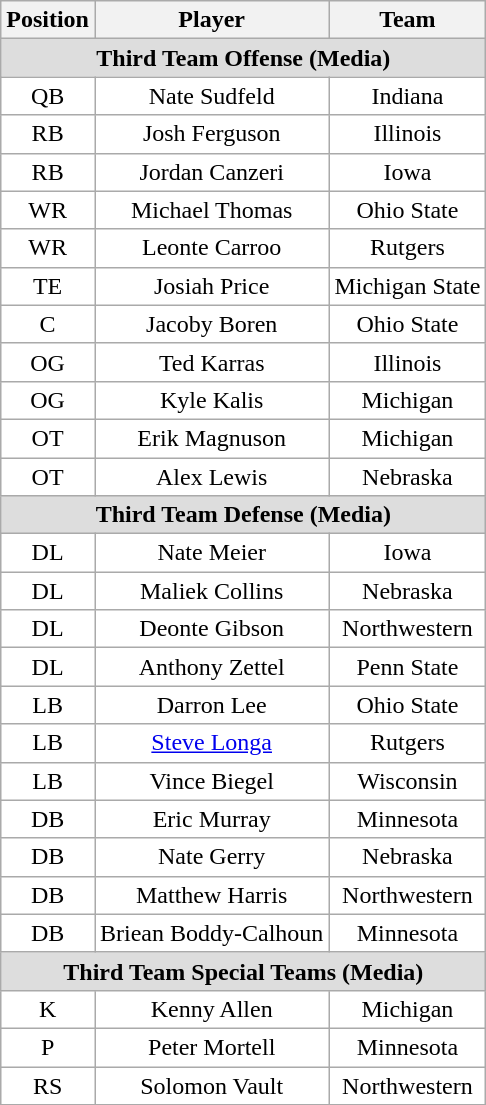<table class="wikitable sortable">
<tr>
<th>Position</th>
<th>Player</th>
<th>Team</th>
</tr>
<tr>
<td colspan="3" style="text-align:center; background:#ddd;"><strong>Third Team Offense (Media)</strong></td>
</tr>
<tr style="text-align:center;">
<td style="background:white">QB</td>
<td style="background:white">Nate Sudfeld</td>
<td style="background:white">Indiana</td>
</tr>
<tr style="text-align:center;">
<td style="background:white">RB</td>
<td style="background:white">Josh Ferguson</td>
<td style="background:white">Illinois</td>
</tr>
<tr style="text-align:center;">
<td style="background:white">RB</td>
<td style="background:white">Jordan Canzeri</td>
<td style="background:white">Iowa</td>
</tr>
<tr style="text-align:center;">
<td style="background:white">WR</td>
<td style="background:white">Michael Thomas</td>
<td style="background:white">Ohio State</td>
</tr>
<tr style="text-align:center;">
<td style="background:white">WR</td>
<td style="background:white">Leonte Carroo</td>
<td style="background:white">Rutgers</td>
</tr>
<tr style="text-align:center;">
<td style="background:white">TE</td>
<td style="background:white">Josiah Price</td>
<td style="background:white">Michigan State</td>
</tr>
<tr style="text-align:center;">
<td style="background:white">C</td>
<td style="background:white">Jacoby Boren</td>
<td style="background:white">Ohio State</td>
</tr>
<tr style="text-align:center;">
<td style="background:white">OG</td>
<td style="background:white">Ted Karras</td>
<td style="background:white">Illinois</td>
</tr>
<tr style="text-align:center;">
<td style="background:white">OG</td>
<td style="background:white">Kyle Kalis</td>
<td style="background:white">Michigan</td>
</tr>
<tr style="text-align:center;">
<td style="background:white">OT</td>
<td style="background:white">Erik Magnuson</td>
<td style="background:white">Michigan</td>
</tr>
<tr style="text-align:center;">
<td style="background:white">OT</td>
<td style="background:white">Alex Lewis</td>
<td style="background:white">Nebraska</td>
</tr>
<tr>
<td colspan="3" style="text-align:center; background:#ddd;"><strong>Third Team Defense (Media)</strong></td>
</tr>
<tr style="text-align:center;">
<td style="background:white">DL</td>
<td style="background:white">Nate Meier</td>
<td style="background:white">Iowa</td>
</tr>
<tr style="text-align:center;">
<td style="background:white">DL</td>
<td style="background:white">Maliek Collins</td>
<td style="background:white">Nebraska</td>
</tr>
<tr style="text-align:center;">
<td style="background:white">DL</td>
<td style="background:white">Deonte Gibson</td>
<td style="background:white">Northwestern</td>
</tr>
<tr style="text-align:center;">
<td style="background:white">DL</td>
<td style="background:white">Anthony Zettel</td>
<td style="background:white">Penn State</td>
</tr>
<tr style="text-align:center;">
<td style="background:white">LB</td>
<td style="background:white">Darron Lee</td>
<td style="background:white">Ohio State</td>
</tr>
<tr style="text-align:center;">
<td style="background:white">LB</td>
<td style="background:white"><a href='#'>Steve Longa</a></td>
<td style="background:white">Rutgers</td>
</tr>
<tr style="text-align:center;">
<td style="background:white">LB</td>
<td style="background:white">Vince Biegel</td>
<td style="background:white">Wisconsin</td>
</tr>
<tr style="text-align:center;">
<td style="background:white">DB</td>
<td style="background:white">Eric Murray</td>
<td style="background:white">Minnesota</td>
</tr>
<tr style="text-align:center;">
<td style="background:white">DB</td>
<td style="background:white">Nate Gerry</td>
<td style="background:white">Nebraska</td>
</tr>
<tr style="text-align:center;">
<td style="background:white">DB</td>
<td style="background:white">Matthew Harris</td>
<td style="background:white">Northwestern</td>
</tr>
<tr style="text-align:center;">
<td style="background:white">DB</td>
<td style="background:white">Briean Boddy-Calhoun</td>
<td style="background:white">Minnesota</td>
</tr>
<tr>
<td colspan="3" style="text-align:center; background:#ddd;"><strong>Third Team Special Teams (Media)</strong></td>
</tr>
<tr style="text-align:center;">
<td style="background:white">K</td>
<td style="background:white">Kenny Allen</td>
<td style="background:white">Michigan</td>
</tr>
<tr style="text-align:center;">
<td style="background:white">P</td>
<td style="background:white">Peter Mortell</td>
<td style="background:white">Minnesota</td>
</tr>
<tr style="text-align:center;">
<td style="background:white">RS</td>
<td style="background:white">Solomon Vault</td>
<td style="background:white">Northwestern</td>
</tr>
</table>
